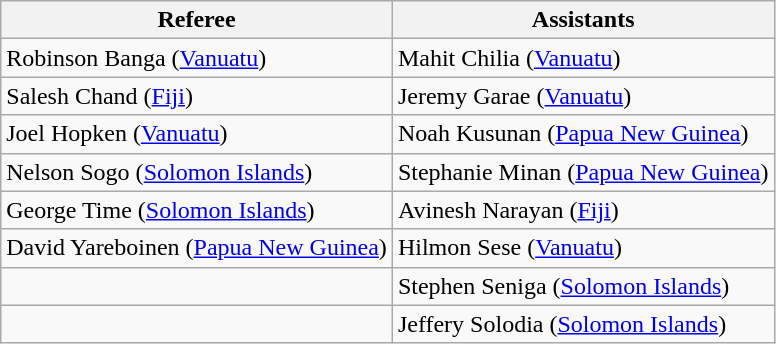<table class="wikitable">
<tr>
<th>Referee</th>
<th>Assistants</th>
</tr>
<tr>
<td> Robinson Banga (<a href='#'>Vanuatu</a>)</td>
<td> Mahit Chilia (<a href='#'>Vanuatu</a>)</td>
</tr>
<tr>
<td> Salesh Chand (<a href='#'>Fiji</a>)</td>
<td> Jeremy Garae (<a href='#'>Vanuatu</a>)</td>
</tr>
<tr>
<td> Joel Hopken (<a href='#'>Vanuatu</a>)</td>
<td> Noah Kusunan (<a href='#'>Papua New Guinea</a>)</td>
</tr>
<tr>
<td> Nelson Sogo (<a href='#'>Solomon Islands</a>)</td>
<td> Stephanie Minan (<a href='#'>Papua New Guinea</a>)</td>
</tr>
<tr>
<td> George Time (<a href='#'>Solomon Islands</a>)</td>
<td> Avinesh Narayan (<a href='#'>Fiji</a>)</td>
</tr>
<tr>
<td> David Yareboinen (<a href='#'>Papua New Guinea</a>)</td>
<td> Hilmon Sese (<a href='#'>Vanuatu</a>)</td>
</tr>
<tr>
<td></td>
<td> Stephen Seniga (<a href='#'>Solomon Islands</a>)</td>
</tr>
<tr>
<td></td>
<td> Jeffery Solodia (<a href='#'>Solomon Islands</a>)</td>
</tr>
</table>
